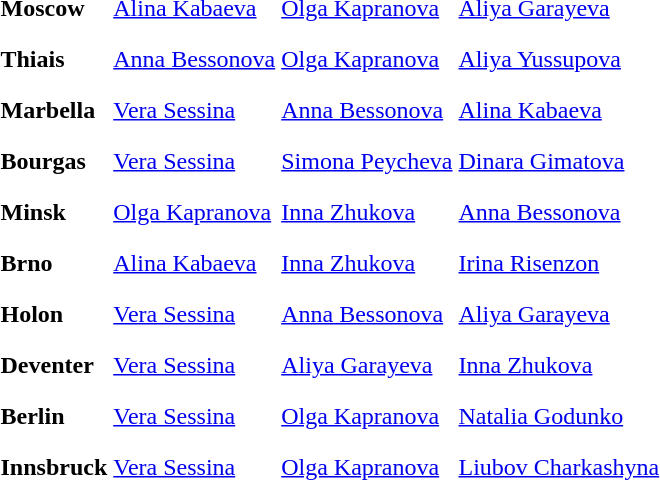<table>
<tr>
<th scope=row style="text-align:left">Moscow</th>
<td style="height:30px;"> <a href='#'>Alina Kabaeva</a></td>
<td style="height:30px;"> <a href='#'>Olga Kapranova</a></td>
<td style="height:30px;"> <a href='#'>Aliya Garayeva</a></td>
</tr>
<tr>
<th scope=row style="text-align:left">Thiais</th>
<td style="height:30px;"> <a href='#'>Anna Bessonova</a></td>
<td style="height:30px;"> <a href='#'>Olga Kapranova</a></td>
<td style="height:30px;"> <a href='#'>Aliya Yussupova</a></td>
</tr>
<tr>
<th scope=row style="text-align:left">Marbella</th>
<td style="height:30px;"> <a href='#'>Vera Sessina</a></td>
<td style="height:30px;"> <a href='#'>Anna Bessonova</a></td>
<td style="height:30px;"> <a href='#'>Alina Kabaeva</a></td>
</tr>
<tr>
<th scope=row style="text-align:left">Bourgas</th>
<td style="height:30px;"> <a href='#'>Vera Sessina</a></td>
<td style="height:30px;"> <a href='#'>Simona Peycheva</a></td>
<td style="height:30px;"> <a href='#'>Dinara Gimatova</a></td>
</tr>
<tr>
<th scope=row style="text-align:left">Minsk</th>
<td style="height:30px;"> <a href='#'>Olga Kapranova</a></td>
<td style="height:30px;"> <a href='#'>Inna Zhukova</a></td>
<td style="height:30px;"> <a href='#'>Anna Bessonova</a></td>
</tr>
<tr>
<th scope=row style="text-align:left">Brno</th>
<td style="height:30px;"> <a href='#'>Alina Kabaeva</a></td>
<td style="height:30px;"> <a href='#'>Inna Zhukova</a></td>
<td style="height:30px;"> <a href='#'>Irina Risenzon</a></td>
</tr>
<tr>
<th scope=row style="text-align:left">Holon</th>
<td style="height:30px;"> <a href='#'>Vera Sessina</a></td>
<td style="height:30px;"> <a href='#'>Anna Bessonova</a></td>
<td style="height:30px;"> <a href='#'>Aliya Garayeva</a></td>
</tr>
<tr>
<th scope=row style="text-align:left">Deventer</th>
<td style="height:30px;"> <a href='#'>Vera Sessina</a></td>
<td style="height:30px;"> <a href='#'>Aliya Garayeva</a></td>
<td style="height:30px;"> <a href='#'>Inna Zhukova</a></td>
</tr>
<tr>
<th scope=row style="text-align:left">Berlin</th>
<td style="height:30px;"> <a href='#'>Vera Sessina</a></td>
<td style="height:30px;"> <a href='#'>Olga Kapranova</a></td>
<td style="height:30px;"> <a href='#'>Natalia Godunko</a></td>
</tr>
<tr>
<th scope=row style="text-align:left">Innsbruck</th>
<td style="height:30px;"> <a href='#'>Vera Sessina</a></td>
<td style="height:30px;"> <a href='#'>Olga Kapranova</a></td>
<td style="height:30px;"> <a href='#'>Liubov Charkashyna</a></td>
</tr>
<tr>
</tr>
</table>
